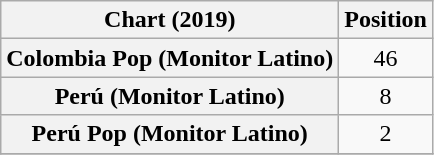<table class="wikitable plainrowheaders sortable" style="text-align:center">
<tr>
<th scope="col">Chart (2019)</th>
<th scope="col">Position</th>
</tr>
<tr>
<th scope="row">Colombia Pop (Monitor Latino)</th>
<td>46</td>
</tr>
<tr>
<th scope="row">Perú (Monitor Latino)</th>
<td>8</td>
</tr>
<tr>
<th scope="row">Perú Pop (Monitor Latino)</th>
<td>2</td>
</tr>
<tr>
</tr>
</table>
